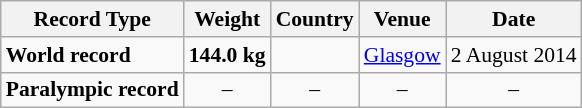<table class="wikitable" style="font-size:90%">
<tr>
<th>Record Type</th>
<th>Weight</th>
<th>Country</th>
<th>Venue</th>
<th>Date</th>
</tr>
<tr>
<td><strong>World record</strong></td>
<td><strong>144.0 kg</strong></td>
<td></td>
<td><a href='#'>Glasgow</a></td>
<td>2 August 2014</td>
</tr>
<tr>
<td><strong>Paralympic record</strong></td>
<td align="center">–</td>
<td align="center">–</td>
<td align="center">–</td>
<td align="center">–</td>
</tr>
</table>
